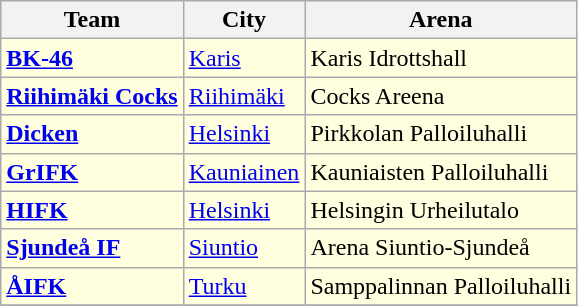<table class="wikitable sortable">
<tr>
<th>Team</th>
<th>City</th>
<th>Arena</th>
</tr>
<tr bgcolor=ffffe0>
<td><strong><a href='#'>BK-46</a></strong></td>
<td><a href='#'>Karis</a></td>
<td>Karis Idrottshall</td>
</tr>
<tr bgcolor=ffffe0>
<td><strong><a href='#'>Riihimäki Cocks</a></strong></td>
<td><a href='#'>Riihimäki</a></td>
<td>Cocks Areena</td>
</tr>
<tr bgcolor=ffffe0>
<td><strong><a href='#'>Dicken</a></strong></td>
<td><a href='#'>Helsinki</a></td>
<td>Pirkkolan Palloiluhalli</td>
</tr>
<tr bgcolor=ffffe0>
<td><strong><a href='#'>GrIFK</a></strong></td>
<td><a href='#'>Kauniainen</a></td>
<td>Kauniaisten Palloiluhalli</td>
</tr>
<tr bgcolor=ffffe0>
<td><strong><a href='#'>HIFK</a></strong></td>
<td><a href='#'>Helsinki</a></td>
<td>Helsingin Urheilutalo</td>
</tr>
<tr bgcolor=ffffe0>
<td><strong><a href='#'>Sjundeå IF</a></strong></td>
<td><a href='#'>Siuntio</a></td>
<td>Arena Siuntio-Sjundeå</td>
</tr>
<tr bgcolor=ffffe0>
<td><strong><a href='#'>ÅIFK</a></strong></td>
<td><a href='#'>Turku</a></td>
<td>Samppalinnan Palloiluhalli</td>
</tr>
<tr>
</tr>
</table>
